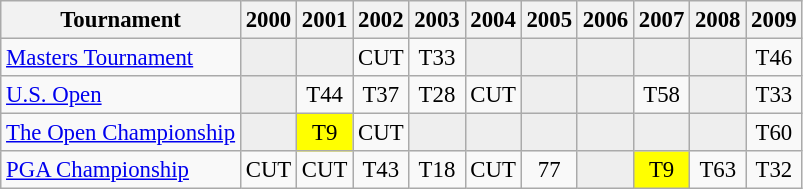<table class="wikitable" style="font-size:95%;text-align:center;">
<tr>
<th>Tournament</th>
<th>2000</th>
<th>2001</th>
<th>2002</th>
<th>2003</th>
<th>2004</th>
<th>2005</th>
<th>2006</th>
<th>2007</th>
<th>2008</th>
<th>2009</th>
</tr>
<tr>
<td align=left><a href='#'>Masters Tournament</a></td>
<td style="background:#eeeeee;"></td>
<td style="background:#eeeeee;"></td>
<td>CUT</td>
<td>T33</td>
<td style="background:#eeeeee;"></td>
<td style="background:#eeeeee;"></td>
<td style="background:#eeeeee;"></td>
<td style="background:#eeeeee;"></td>
<td style="background:#eeeeee;"></td>
<td>T46</td>
</tr>
<tr>
<td align=left><a href='#'>U.S. Open</a></td>
<td style="background:#eeeeee;"></td>
<td>T44</td>
<td>T37</td>
<td>T28</td>
<td>CUT</td>
<td style="background:#eeeeee;"></td>
<td style="background:#eeeeee;"></td>
<td>T58</td>
<td style="background:#eeeeee;"></td>
<td>T33</td>
</tr>
<tr>
<td align=left><a href='#'>The Open Championship</a></td>
<td style="background:#eeeeee;"></td>
<td style="background:yellow;">T9</td>
<td>CUT</td>
<td style="background:#eeeeee;"></td>
<td style="background:#eeeeee;"></td>
<td style="background:#eeeeee;"></td>
<td style="background:#eeeeee;"></td>
<td style="background:#eeeeee;"></td>
<td style="background:#eeeeee;"></td>
<td>T60</td>
</tr>
<tr>
<td align=left><a href='#'>PGA Championship</a></td>
<td>CUT</td>
<td>CUT</td>
<td>T43</td>
<td>T18</td>
<td>CUT</td>
<td>77</td>
<td style="background:#eeeeee;"></td>
<td style="background:yellow;">T9</td>
<td>T63</td>
<td>T32</td>
</tr>
</table>
